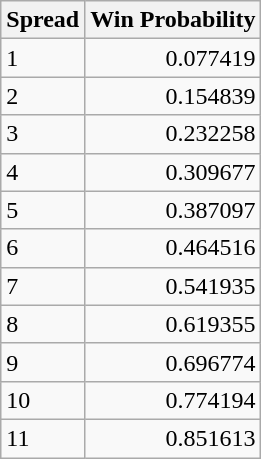<table class="wikitable">
<tr>
<th>Spread</th>
<th>Win Probability</th>
</tr>
<tr>
<td>1</td>
<td align=right>0.077419</td>
</tr>
<tr>
<td>2</td>
<td align=right>0.154839</td>
</tr>
<tr>
<td>3</td>
<td align=right>0.232258</td>
</tr>
<tr>
<td>4</td>
<td align=right>0.309677</td>
</tr>
<tr>
<td>5</td>
<td align=right>0.387097</td>
</tr>
<tr>
<td>6</td>
<td align=right>0.464516</td>
</tr>
<tr>
<td>7</td>
<td align=right>0.541935</td>
</tr>
<tr>
<td>8</td>
<td align=right>0.619355</td>
</tr>
<tr>
<td>9</td>
<td align=right>0.696774</td>
</tr>
<tr>
<td>10</td>
<td align=right>0.774194</td>
</tr>
<tr>
<td>11</td>
<td align=right>0.851613</td>
</tr>
</table>
